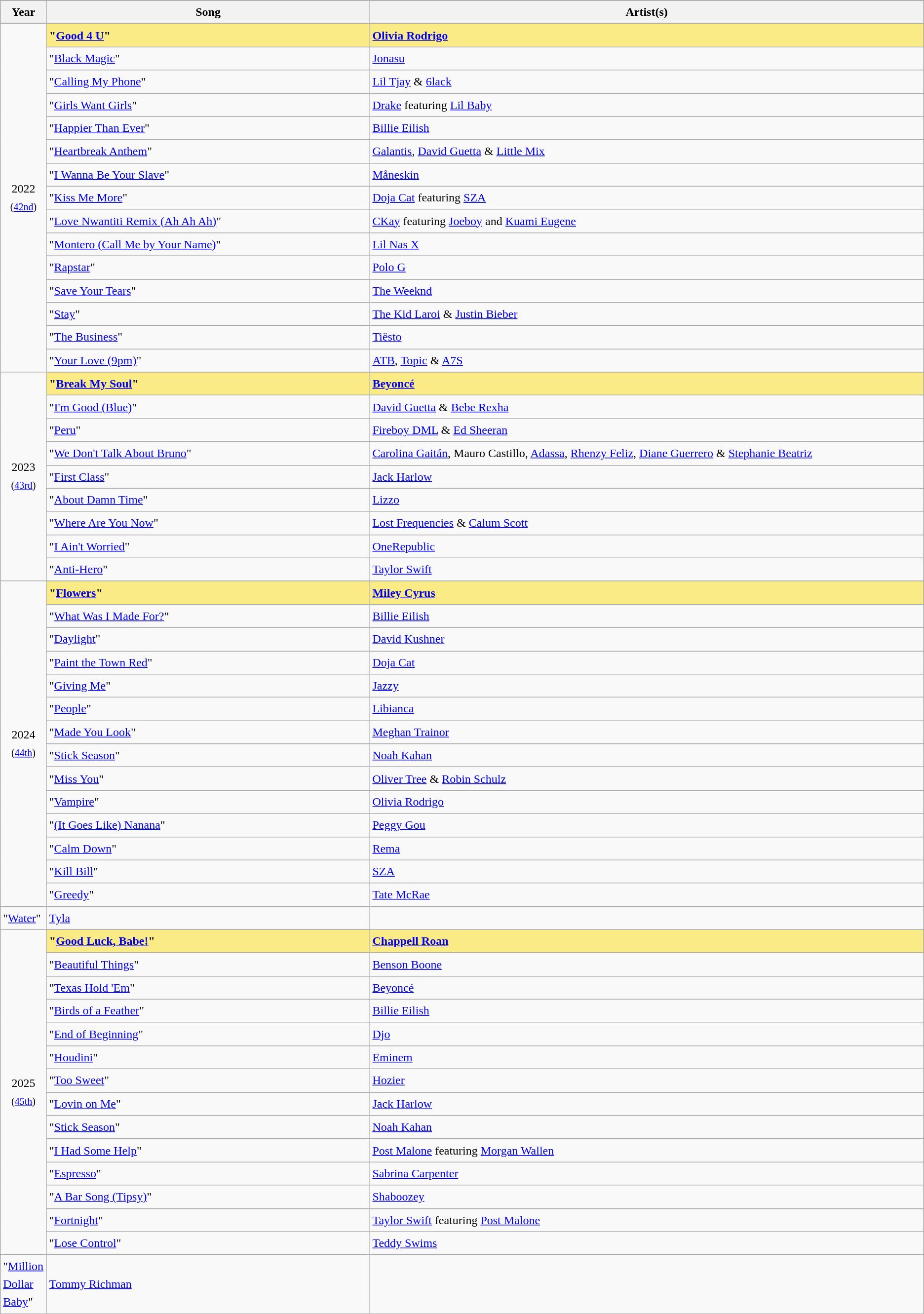<table class="wikitable" style="font-size:1.00em; line-height:1.5em;">
<tr bgcolor="#bebebe">
</tr>
<tr bgcolor="#bebebe">
<th width="5%">Year</th>
<th width="35%">Song</th>
<th width="60%">Artist(s)</th>
</tr>
<tr>
<td rowspan="16" style="text-align:center;">2022 <br><small>(<a href='#'>42nd</a>)</small></td>
</tr>
<tr style="background:#FAEB86;">
<td><strong>"<a href='#'>Good 4 U</a>"</strong></td>
<td><strong><a href='#'>Olivia Rodrigo</a></strong></td>
</tr>
<tr>
<td>"<a href='#'>Black Magic</a>"</td>
<td><a href='#'>Jonasu</a></td>
</tr>
<tr>
<td>"<a href='#'>Calling My Phone</a>"</td>
<td><a href='#'>Lil Tjay</a> & <a href='#'>6lack</a></td>
</tr>
<tr>
<td>"<a href='#'>Girls Want Girls</a>"</td>
<td><a href='#'>Drake</a> featuring <a href='#'>Lil Baby</a></td>
</tr>
<tr>
<td>"<a href='#'>Happier Than Ever</a>"</td>
<td><a href='#'>Billie Eilish</a></td>
</tr>
<tr>
<td>"<a href='#'>Heartbreak Anthem</a>"</td>
<td><a href='#'>Galantis</a>, <a href='#'>David Guetta</a> & <a href='#'>Little Mix</a></td>
</tr>
<tr>
<td>"<a href='#'>I Wanna Be Your Slave</a>"</td>
<td><a href='#'>Måneskin</a></td>
</tr>
<tr>
<td>"<a href='#'>Kiss Me More</a>"</td>
<td><a href='#'>Doja Cat</a> featuring <a href='#'>SZA</a></td>
</tr>
<tr>
<td>"<a href='#'>Love Nwantiti Remix (Ah Ah Ah)</a>"</td>
<td><a href='#'>CKay</a> featuring <a href='#'>Joeboy</a> and <a href='#'>Kuami Eugene</a></td>
</tr>
<tr>
<td>"<a href='#'>Montero (Call Me by Your Name)</a>"</td>
<td><a href='#'>Lil Nas X</a></td>
</tr>
<tr>
<td>"<a href='#'>Rapstar</a>"</td>
<td><a href='#'>Polo G</a></td>
</tr>
<tr>
<td>"<a href='#'>Save Your Tears</a>"</td>
<td><a href='#'>The Weeknd</a></td>
</tr>
<tr>
<td>"<a href='#'>Stay</a>"</td>
<td><a href='#'>The Kid Laroi</a> & <a href='#'>Justin Bieber</a></td>
</tr>
<tr>
<td>"<a href='#'>The Business</a>"</td>
<td><a href='#'>Tiësto</a></td>
</tr>
<tr>
<td>"<a href='#'>Your Love (9pm)</a>"</td>
<td><a href='#'>ATB</a>, <a href='#'>Topic</a> & <a href='#'>A7S</a></td>
</tr>
<tr>
<td rowspan="10" style="text-align:center;">2023 <br><small>(<a href='#'>43rd</a>)</small></td>
</tr>
<tr style="background:#FAEB86;">
<td><strong>"<a href='#'>Break My Soul</a>"</strong></td>
<td><strong><a href='#'>Beyoncé</a></strong></td>
</tr>
<tr>
<td>"<a href='#'>I'm Good (Blue)</a>"</td>
<td><a href='#'>David Guetta</a> & <a href='#'>Bebe Rexha</a></td>
</tr>
<tr>
<td>"<a href='#'>Peru</a>"</td>
<td><a href='#'>Fireboy DML</a> & <a href='#'>Ed Sheeran</a></td>
</tr>
<tr>
<td>"<a href='#'>We Don't Talk About Bruno</a>"</td>
<td><a href='#'>Carolina Gaitán</a>, Mauro Castillo, <a href='#'>Adassa</a>, <a href='#'>Rhenzy Feliz</a>, <a href='#'>Diane Guerrero</a> & <a href='#'>Stephanie Beatriz</a></td>
</tr>
<tr>
<td>"<a href='#'>First Class</a>"</td>
<td><a href='#'>Jack Harlow</a></td>
</tr>
<tr>
<td>"<a href='#'>About Damn Time</a>"</td>
<td><a href='#'>Lizzo</a></td>
</tr>
<tr>
<td>"<a href='#'>Where Are You Now</a>"</td>
<td><a href='#'>Lost Frequencies</a> & <a href='#'>Calum Scott</a></td>
</tr>
<tr>
<td>"<a href='#'>I Ain't Worried</a>"</td>
<td><a href='#'>OneRepublic</a></td>
</tr>
<tr>
<td>"<a href='#'>Anti-Hero</a>"</td>
<td><a href='#'>Taylor Swift</a></td>
</tr>
<tr>
<td rowspan="16" style="text-align:center;">2024 <br><small>(<a href='#'>44th</a>)</small></td>
</tr>
<tr>
</tr>
<tr style="background:#FAEB86;">
<td><strong>"<a href='#'>Flowers</a>"</strong></td>
<td><strong><a href='#'>Miley Cyrus</a></strong></td>
</tr>
<tr>
<td>"<a href='#'>What Was I Made For?</a>"</td>
<td><a href='#'>Billie Eilish</a></td>
</tr>
<tr>
<td>"<a href='#'>Daylight</a>"</td>
<td><a href='#'>David Kushner</a></td>
</tr>
<tr>
<td>"<a href='#'>Paint the Town Red</a>"</td>
<td><a href='#'>Doja Cat</a></td>
</tr>
<tr>
<td>"<a href='#'>Giving Me</a>"</td>
<td><a href='#'>Jazzy</a></td>
</tr>
<tr>
<td>"<a href='#'>People</a>"</td>
<td><a href='#'>Libianca</a></td>
</tr>
<tr>
<td>"<a href='#'>Made You Look</a>"</td>
<td><a href='#'>Meghan Trainor</a></td>
</tr>
<tr>
<td>"<a href='#'>Stick Season</a>"</td>
<td><a href='#'>Noah Kahan</a></td>
</tr>
<tr>
<td>"<a href='#'>Miss You</a>"</td>
<td><a href='#'>Oliver Tree</a> & <a href='#'>Robin Schulz</a></td>
</tr>
<tr>
<td>"<a href='#'>Vampire</a>"</td>
<td><a href='#'>Olivia Rodrigo</a></td>
</tr>
<tr>
<td>"<a href='#'>(It Goes Like) Nanana</a>"</td>
<td><a href='#'>Peggy Gou</a></td>
</tr>
<tr>
<td>"<a href='#'>Calm Down</a>"</td>
<td><a href='#'>Rema</a></td>
</tr>
<tr>
<td>"<a href='#'>Kill Bill</a>"</td>
<td><a href='#'>SZA</a></td>
</tr>
<tr>
<td>"<a href='#'>Greedy</a>"</td>
<td><a href='#'>Tate McRae</a></td>
</tr>
<tr>
<td>"<a href='#'>Water</a>"</td>
<td><a href='#'>Tyla</a></td>
</tr>
<tr>
<td rowspan="16" style="text-align:center;">2025 <br><small>(<a href='#'>45th</a>)</small></td>
</tr>
<tr>
</tr>
<tr style="background:#FAEB86;">
<td><strong>"<a href='#'>Good Luck, Babe!</a>"</strong></td>
<td><strong><a href='#'>Chappell Roan</a></strong></td>
</tr>
<tr>
<td>"<a href='#'>Beautiful Things</a>"</td>
<td><a href='#'>Benson Boone</a></td>
</tr>
<tr>
<td>"<a href='#'>Texas Hold 'Em</a>"</td>
<td><a href='#'>Beyoncé</a></td>
</tr>
<tr>
<td>"<a href='#'>Birds of a Feather</a>"</td>
<td><a href='#'>Billie Eilish</a></td>
</tr>
<tr>
<td>"<a href='#'>End of Beginning</a>"</td>
<td><a href='#'>Djo</a></td>
</tr>
<tr>
<td>"<a href='#'>Houdini</a>"</td>
<td><a href='#'>Eminem</a></td>
</tr>
<tr>
<td>"<a href='#'>Too Sweet</a>"</td>
<td><a href='#'>Hozier</a></td>
</tr>
<tr>
<td>"<a href='#'>Lovin on Me</a>"</td>
<td><a href='#'>Jack Harlow</a></td>
</tr>
<tr>
<td>"<a href='#'>Stick Season</a>"</td>
<td><a href='#'>Noah Kahan</a></td>
</tr>
<tr>
<td>"<a href='#'>I Had Some Help</a>"</td>
<td><a href='#'>Post Malone</a> featuring <a href='#'>Morgan Wallen</a></td>
</tr>
<tr>
<td>"<a href='#'>Espresso</a>"</td>
<td><a href='#'>Sabrina Carpenter</a></td>
</tr>
<tr>
<td>"<a href='#'>A Bar Song (Tipsy)</a>"</td>
<td><a href='#'>Shaboozey</a></td>
</tr>
<tr>
<td>"<a href='#'>Fortnight</a>"</td>
<td><a href='#'>Taylor Swift</a> featuring <a href='#'>Post Malone</a></td>
</tr>
<tr>
<td>"<a href='#'>Lose Control</a>"</td>
<td><a href='#'>Teddy Swims</a></td>
</tr>
<tr>
<td>"<a href='#'>Million Dollar Baby</a>"</td>
<td><a href='#'>Tommy Richman</a></td>
</tr>
</table>
